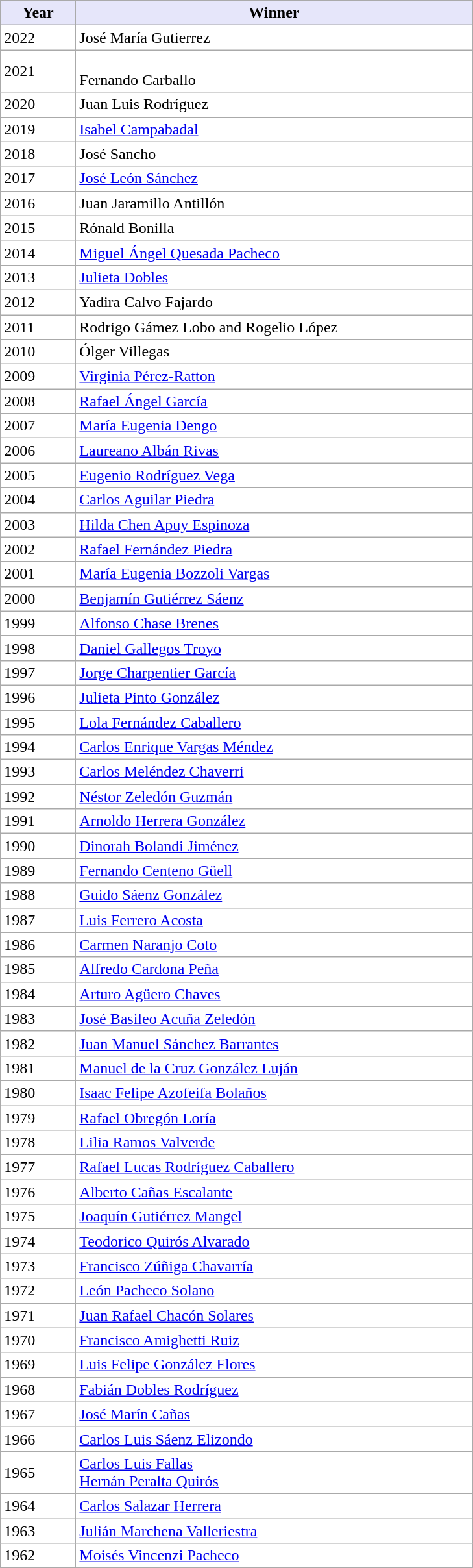<table class="wikitable" border="0" style="background:#ffffff" align="top" class="sortable wikitable">
<tr>
<th width="70 px" style="background:Lavender; color:Black">Year</th>
<th width=400 px style="background:Lavender; color:Black">Winner</th>
</tr>
<tr>
<td>2022</td>
<td>José María Gutierrez</td>
</tr>
<tr>
<td>2021</td>
<td><br>Fernando Carballo</td>
</tr>
<tr>
<td>2020</td>
<td>Juan Luis Rodríguez</td>
</tr>
<tr>
<td>2019</td>
<td><a href='#'>Isabel Campabadal</a></td>
</tr>
<tr>
<td>2018</td>
<td>José Sancho</td>
</tr>
<tr>
<td>2017</td>
<td><a href='#'>José León Sánchez</a></td>
</tr>
<tr>
<td>2016</td>
<td>Juan Jaramillo Antillón</td>
</tr>
<tr>
<td>2015</td>
<td>Rónald Bonilla</td>
</tr>
<tr>
<td>2014</td>
<td><a href='#'>Miguel Ángel Quesada Pacheco</a></td>
</tr>
<tr>
<td>2013</td>
<td><a href='#'>Julieta Dobles</a></td>
</tr>
<tr>
<td>2012</td>
<td>Yadira Calvo Fajardo</td>
</tr>
<tr>
<td>2011</td>
<td>Rodrigo Gámez Lobo and Rogelio López</td>
</tr>
<tr>
<td>2010</td>
<td>Ólger Villegas</td>
</tr>
<tr>
<td>2009</td>
<td><a href='#'>Virginia Pérez-Ratton</a></td>
</tr>
<tr>
<td>2008</td>
<td><a href='#'>Rafael Ángel García</a></td>
</tr>
<tr>
<td>2007</td>
<td><a href='#'>María Eugenia Dengo</a></td>
</tr>
<tr>
<td>2006</td>
<td><a href='#'>Laureano Albán Rivas</a></td>
</tr>
<tr>
<td>2005</td>
<td><a href='#'>Eugenio Rodríguez Vega</a></td>
</tr>
<tr>
<td>2004</td>
<td><a href='#'>Carlos Aguilar Piedra</a></td>
</tr>
<tr>
<td>2003</td>
<td><a href='#'>Hilda Chen Apuy Espinoza</a></td>
</tr>
<tr>
<td>2002</td>
<td><a href='#'>Rafael Fernández Piedra</a></td>
</tr>
<tr>
<td>2001</td>
<td><a href='#'>María Eugenia Bozzoli Vargas</a></td>
</tr>
<tr>
<td>2000</td>
<td><a href='#'>Benjamín Gutiérrez Sáenz</a></td>
</tr>
<tr>
<td>1999</td>
<td><a href='#'>Alfonso Chase Brenes</a></td>
</tr>
<tr>
<td>1998</td>
<td><a href='#'>Daniel Gallegos Troyo</a></td>
</tr>
<tr>
<td>1997</td>
<td><a href='#'>Jorge Charpentier García</a></td>
</tr>
<tr>
<td>1996</td>
<td><a href='#'>Julieta Pinto González</a></td>
</tr>
<tr>
<td>1995</td>
<td><a href='#'>Lola Fernández Caballero</a></td>
</tr>
<tr>
<td>1994</td>
<td><a href='#'>Carlos Enrique Vargas Méndez</a></td>
</tr>
<tr>
<td>1993</td>
<td><a href='#'>Carlos Meléndez Chaverri</a></td>
</tr>
<tr>
<td>1992</td>
<td><a href='#'>Néstor Zeledón Guzmán</a></td>
</tr>
<tr>
<td>1991</td>
<td><a href='#'>Arnoldo Herrera González</a></td>
</tr>
<tr>
<td>1990</td>
<td><a href='#'>Dinorah Bolandi Jiménez</a></td>
</tr>
<tr>
<td>1989</td>
<td><a href='#'>Fernando Centeno Güell</a></td>
</tr>
<tr>
<td>1988</td>
<td><a href='#'>Guido Sáenz González</a></td>
</tr>
<tr>
<td>1987</td>
<td><a href='#'>Luis Ferrero Acosta</a></td>
</tr>
<tr>
<td>1986</td>
<td><a href='#'>Carmen Naranjo Coto</a></td>
</tr>
<tr>
<td>1985</td>
<td><a href='#'>Alfredo Cardona Peña</a></td>
</tr>
<tr>
<td>1984</td>
<td><a href='#'>Arturo Agüero Chaves</a></td>
</tr>
<tr>
<td>1983</td>
<td><a href='#'>José Basileo Acuña Zeledón</a></td>
</tr>
<tr>
<td>1982</td>
<td><a href='#'>Juan Manuel Sánchez Barrantes</a></td>
</tr>
<tr>
<td>1981</td>
<td><a href='#'>Manuel de la Cruz González Luján</a></td>
</tr>
<tr>
<td>1980</td>
<td><a href='#'>Isaac Felipe Azofeifa Bolaños</a></td>
</tr>
<tr>
<td>1979</td>
<td><a href='#'>Rafael Obregón Loría</a></td>
</tr>
<tr>
<td>1978</td>
<td><a href='#'>Lilia Ramos Valverde</a></td>
</tr>
<tr>
<td>1977</td>
<td><a href='#'>Rafael Lucas Rodríguez Caballero</a></td>
</tr>
<tr>
<td>1976</td>
<td><a href='#'>Alberto Cañas Escalante</a></td>
</tr>
<tr>
<td>1975</td>
<td><a href='#'>Joaquín Gutiérrez Mangel</a></td>
</tr>
<tr>
<td>1974</td>
<td><a href='#'>Teodorico Quirós Alvarado</a></td>
</tr>
<tr>
<td>1973</td>
<td><a href='#'>Francisco Zúñiga Chavarría</a></td>
</tr>
<tr>
<td>1972</td>
<td><a href='#'>León Pacheco Solano</a></td>
</tr>
<tr>
<td>1971</td>
<td><a href='#'>Juan Rafael Chacón Solares</a></td>
</tr>
<tr>
<td>1970</td>
<td><a href='#'>Francisco Amighetti Ruiz</a></td>
</tr>
<tr>
<td>1969</td>
<td><a href='#'>Luis Felipe González Flores</a></td>
</tr>
<tr>
<td>1968</td>
<td><a href='#'>Fabián Dobles Rodríguez</a></td>
</tr>
<tr>
<td>1967</td>
<td><a href='#'>José Marín Cañas</a></td>
</tr>
<tr>
<td>1966</td>
<td><a href='#'>Carlos Luis Sáenz Elizondo</a></td>
</tr>
<tr>
<td>1965</td>
<td><a href='#'>Carlos Luis Fallas</a><br><a href='#'>Hernán Peralta Quirós</a></td>
</tr>
<tr>
<td>1964</td>
<td><a href='#'>Carlos Salazar Herrera</a></td>
</tr>
<tr>
<td>1963</td>
<td><a href='#'>Julián Marchena Valleriestra</a></td>
</tr>
<tr>
<td>1962</td>
<td><a href='#'>Moisés Vincenzi Pacheco</a></td>
</tr>
</table>
